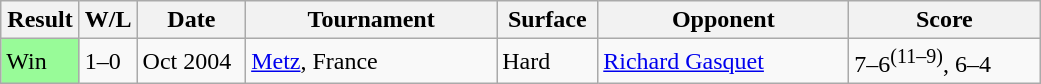<table class="wikitable sortable">
<tr>
<th style="width:45px">Result</th>
<th style="width:30px" class="unsortable">W/L</th>
<th style="width:65px">Date</th>
<th style="width:160px">Tournament</th>
<th style="width:60px">Surface</th>
<th style="width:160px">Opponent</th>
<th style="width:120px" class="unsortable">Score</th>
</tr>
<tr>
<td style="background:#98fb98;">Win</td>
<td>1–0</td>
<td>Oct 2004</td>
<td><a href='#'>Metz</a>, France</td>
<td>Hard</td>
<td> <a href='#'>Richard Gasquet</a></td>
<td>7–6<sup>(11–9)</sup>, 6–4</td>
</tr>
</table>
